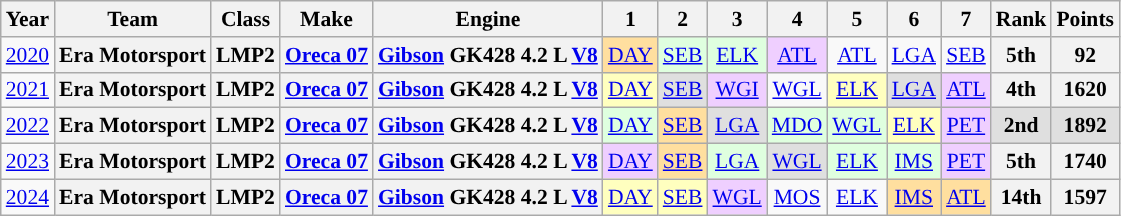<table class="wikitable" style="text-align:center; font-size:90%">
<tr>
<th>Year</th>
<th>Team</th>
<th>Class</th>
<th>Make</th>
<th>Engine</th>
<th>1</th>
<th>2</th>
<th>3</th>
<th>4</th>
<th>5</th>
<th>6</th>
<th>7</th>
<th>Rank</th>
<th>Points</th>
</tr>
<tr>
<td><a href='#'>2020</a></td>
<th>Era Motorsport</th>
<th>LMP2</th>
<th><a href='#'>Oreca 07</a></th>
<th><a href='#'>Gibson</a> GK428 4.2 L <a href='#'>V8</a></th>
<td style="background:#ffdf9f;"><a href='#'>DAY</a><br></td>
<td style="background:#dfffdf;"><a href='#'>SEB</a><br></td>
<td style="background:#dfffdf;"><a href='#'>ELK</a><br></td>
<td style="background:#efcfff;"><a href='#'>ATL</a><br></td>
<td><a href='#'>ATL</a></td>
<td><a href='#'>LGA</a></td>
<td><a href='#'>SEB</a></td>
<th>5th</th>
<th>92</th>
</tr>
<tr>
<td><a href='#'>2021</a></td>
<th>Era Motorsport</th>
<th>LMP2</th>
<th><a href='#'>Oreca 07</a></th>
<th><a href='#'>Gibson</a> GK428 4.2 L <a href='#'>V8</a></th>
<td style="background:#FFFFBF;"><a href='#'>DAY</a><br></td>
<td style="background:#DFDFDF;"><a href='#'>SEB</a><br></td>
<td style="background:#EFCFFF;"><a href='#'>WGI</a><br></td>
<td><a href='#'>WGL</a></td>
<td style="background:#FFFFBF;"><a href='#'>ELK</a><br></td>
<td style="background:#DFDFDF;"><a href='#'>LGA</a><br></td>
<td style="background:#EFCFFF;"><a href='#'>ATL</a><br></td>
<th>4th</th>
<th>1620</th>
</tr>
<tr>
<td><a href='#'>2022</a></td>
<th>Era Motorsport</th>
<th>LMP2</th>
<th><a href='#'>Oreca 07</a></th>
<th><a href='#'>Gibson</a> GK428 4.2 L <a href='#'>V8</a></th>
<td style="background:#DFFFDF;"><a href='#'>DAY</a><br></td>
<td style="background:#FFDF9F;"><a href='#'>SEB</a><br></td>
<td style="background:#DFDFDF;"><a href='#'>LGA</a><br></td>
<td style="background:#DFFFDF;"><a href='#'>MDO</a><br></td>
<td style="background:#DFFFDF;"><a href='#'>WGL</a><br></td>
<td style="background:#FFFFBF;"><a href='#'>ELK</a><br></td>
<td style="background:#EFCFFF"><a href='#'>PET</a><br></td>
<th style="background:#DFDFDF;">2nd</th>
<th style="background:#DFDFDF;">1892</th>
</tr>
<tr>
<td><a href='#'>2023</a></td>
<th>Era Motorsport</th>
<th>LMP2</th>
<th><a href='#'>Oreca 07</a></th>
<th><a href='#'>Gibson</a> GK428 4.2 L <a href='#'>V8</a></th>
<td style="background:#EFCFFF;"><a href='#'>DAY</a><br></td>
<td style="background:#FFDF9F;"><a href='#'>SEB</a><br></td>
<td style="background:#dfffdf;"><a href='#'>LGA</a><br></td>
<td style="background:#DFDFDF;"><a href='#'>WGL</a><br></td>
<td style="background:#dfffdf;"><a href='#'>ELK</a><br></td>
<td style="background:#dfffdf;"><a href='#'>IMS</a><br></td>
<td style="background:#EFCFFF;"><a href='#'>PET</a><br></td>
<th>5th</th>
<th>1740</th>
</tr>
<tr>
<td><a href='#'>2024</a></td>
<th>Era Motorsport</th>
<th>LMP2</th>
<th><a href='#'>Oreca 07</a></th>
<th><a href='#'>Gibson</a> GK428 4.2 L <a href='#'>V8</a></th>
<td style="background:#FFFFBF;"><a href='#'>DAY</a><br></td>
<td style="background:#FFFFBF;"><a href='#'>SEB</a><br></td>
<td style="background:#EFCFFF;"><a href='#'>WGL</a><br></td>
<td><a href='#'>MOS</a></td>
<td><a href='#'>ELK</a></td>
<td style="background:#FFDF9F;"><a href='#'>IMS</a><br></td>
<td style="background:#FFDF9F;"><a href='#'>ATL</a><br></td>
<th>14th</th>
<th>1597</th>
</tr>
</table>
